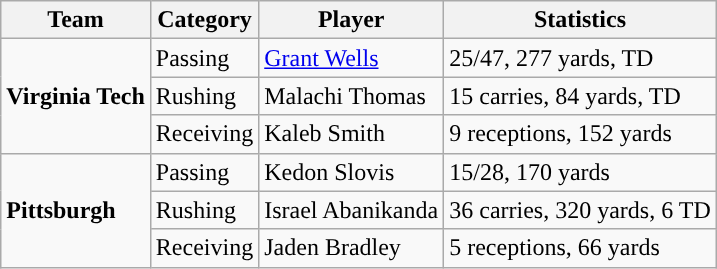<table class="wikitable" style="float: right;">
<tr>
<th>Team</th>
<th>Category</th>
<th>Player</th>
<th>Statistics</th>
</tr>
<tr>
<td rowspan=3><strong>Virginia Tech</strong></td>
<td>Passing</td>
<td><a href='#'>Grant Wells</a></td>
<td>25/47, 277 yards, TD</td>
</tr>
<tr>
<td>Rushing</td>
<td>Malachi Thomas</td>
<td>15 carries, 84 yards, TD</td>
</tr>
<tr>
<td>Receiving</td>
<td>Kaleb Smith</td>
<td>9 receptions, 152 yards</td>
</tr>
<tr>
<td rowspan=3><strong>Pittsburgh</strong></td>
<td>Passing</td>
<td>Kedon Slovis</td>
<td>15/28, 170 yards</td>
</tr>
<tr>
<td>Rushing</td>
<td>Israel Abanikanda</td>
<td>36 carries, 320 yards, 6 TD</td>
</tr>
<tr>
<td>Receiving</td>
<td>Jaden Bradley</td>
<td>5 receptions, 66 yards</td>
</tr>
</table>
